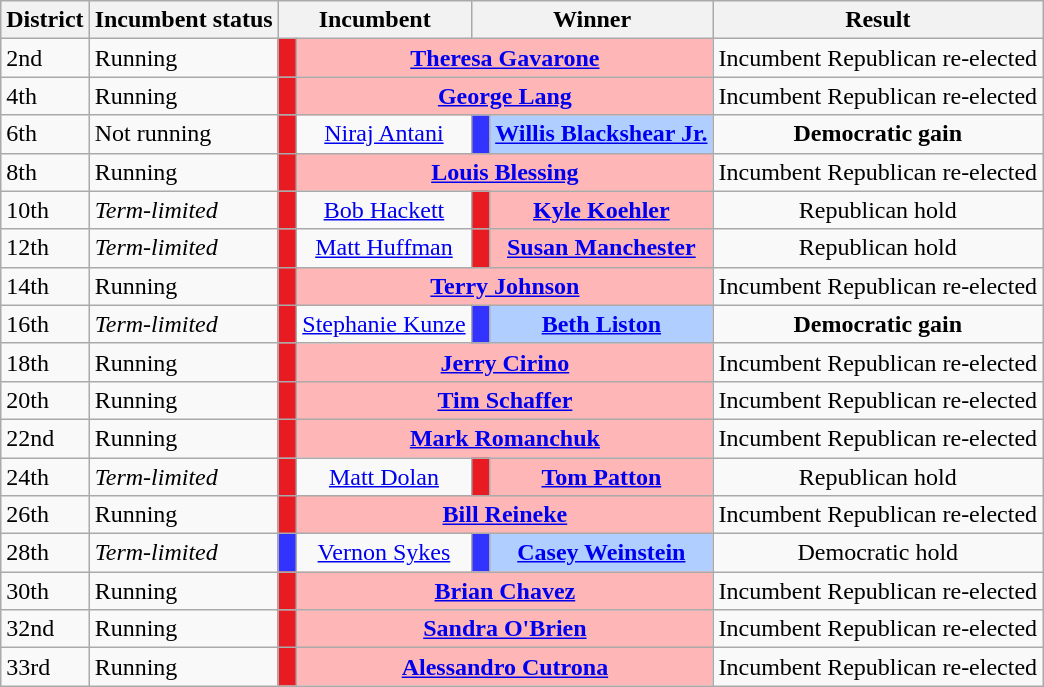<table class="wikitable">
<tr>
<th>District</th>
<th>Incumbent status</th>
<th colspan="2">Incumbent</th>
<th colspan="2">Winner</th>
<th>Result</th>
</tr>
<tr>
<td>2nd</td>
<td>Running</td>
<td style="width:5px; background:#E81B23"></td>
<td colspan="3" style="text-align:center; background:#FFB6B6"><strong><a href='#'>Theresa Gavarone</a></strong></td>
<td style="text-align:center">Incumbent Republican re-elected</td>
</tr>
<tr>
<td>4th</td>
<td>Running</td>
<td style="width:5px; background:#E81B23"></td>
<td colspan="3" style="text-align:center; background:#FFB6B6"><a href='#'><strong>George Lang</strong></a></td>
<td style="text-align:center">Incumbent Republican re-elected</td>
</tr>
<tr>
<td>6th</td>
<td>Not running</td>
<td style="width:5px; background:#E81B23"></td>
<td style="text-align:center"><a href='#'>Niraj Antani</a></td>
<td style="width:5px; background:#3333FF"></td>
<td style="text-align:center; background:#B0CEFF"><strong><a href='#'>Willis Blackshear Jr.</a></strong></td>
<td style="text-align:center"><strong>Democratic gain</strong></td>
</tr>
<tr>
<td>8th</td>
<td>Running</td>
<td style="width:5px; background:#E81B23"></td>
<td colspan="3" style="text-align:center; background:#FFB6B6"><strong><a href='#'>Louis Blessing</a></strong></td>
<td style="text-align:center">Incumbent Republican re-elected</td>
</tr>
<tr>
<td>10th</td>
<td><em>Term-limited</em></td>
<td style="width:5px; background:#E81B23"></td>
<td style="text-align:center"><a href='#'>Bob Hackett</a></td>
<td style="width:5px; background:#E81B23"></td>
<td style="text-align:center; background:#FFB6B6"><strong><a href='#'>Kyle Koehler</a></strong></td>
<td style="text-align:center">Republican hold</td>
</tr>
<tr>
<td>12th</td>
<td><em>Term-limited</em></td>
<td style="width:5px; background:#E81B23"></td>
<td style="text-align:center"><a href='#'>Matt Huffman</a></td>
<td style="width:5px; background:#E81B23"></td>
<td style="text-align:center; background:#FFB6B6"><strong><a href='#'>Susan Manchester</a></strong></td>
<td style="text-align:center">Republican hold</td>
</tr>
<tr>
<td>14th</td>
<td>Running</td>
<td style="width:5px; background:#E81B23"></td>
<td colspan="3" style="text-align:center; background:#FFB6B6"><a href='#'><strong>Terry Johnson</strong></a></td>
<td style="text-align:center">Incumbent Republican re-elected</td>
</tr>
<tr>
<td>16th</td>
<td><em>Term-limited</em></td>
<td style="width:5px; background:#E81B23"></td>
<td style="text-align:center"><a href='#'>Stephanie Kunze</a></td>
<td style="width:5px; background:#3333FF"></td>
<td style="text-align:center; background:#B0CEFF"><strong><a href='#'>Beth Liston</a></strong></td>
<td style="text-align:center"><strong>Democratic gain</strong></td>
</tr>
<tr>
<td>18th</td>
<td>Running</td>
<td style="width:5px; background:#E81B23"></td>
<td colspan="3" style="text-align:center; background:#FFB6B6"><strong><a href='#'>Jerry Cirino</a></strong></td>
<td style="text-align:center">Incumbent Republican re-elected</td>
</tr>
<tr>
<td>20th</td>
<td>Running</td>
<td style="width:5px; background:#E81B23"></td>
<td colspan="3" style="text-align:center; background:#FFB6B6"><strong><a href='#'>Tim Schaffer</a></strong></td>
<td style="text-align:center">Incumbent Republican re-elected</td>
</tr>
<tr>
<td>22nd</td>
<td>Running</td>
<td style="width:5px; background:#E81B23"></td>
<td colspan="3" style="text-align:center; background:#FFB6B6"><strong><a href='#'>Mark Romanchuk</a></strong></td>
<td style="text-align:center">Incumbent Republican re-elected</td>
</tr>
<tr>
<td>24th</td>
<td><em>Term-limited</em></td>
<td style="width:5px; background:#E81B23"></td>
<td style="text-align:center"><a href='#'>Matt Dolan</a></td>
<td style="width:5px; background:#E81B23"></td>
<td style="text-align:center; background:#FFB6B6"><strong><a href='#'>Tom Patton</a></strong></td>
<td style="text-align:center">Republican hold</td>
</tr>
<tr>
<td>26th</td>
<td>Running</td>
<td style="width:5px; background:#E81B23"></td>
<td colspan="3" style="text-align:center; background:#FFB6B6"><strong><a href='#'>Bill Reineke</a></strong></td>
<td style="text-align:center">Incumbent Republican re-elected</td>
</tr>
<tr>
<td>28th</td>
<td><em>Term-limited</em></td>
<td style="width:5px; background:#3333FF"></td>
<td style="text-align:center"><a href='#'>Vernon Sykes</a></td>
<td style="width:5px; background:#3333FF"></td>
<td style="text-align:center; background:#B0CEFF"><strong><a href='#'>Casey Weinstein</a></strong></td>
<td style="text-align:center">Democratic hold</td>
</tr>
<tr>
<td>30th</td>
<td>Running</td>
<td style="width:5px; background:#E81B23"></td>
<td colspan="3" style="text-align:center; background:#FFB6B6"><strong><a href='#'>Brian Chavez</a></strong></td>
<td style="text-align:center">Incumbent Republican re-elected</td>
</tr>
<tr>
<td>32nd</td>
<td>Running</td>
<td style="width:5px; background:#E81B23"></td>
<td colspan="3" style="text-align:center; background:#FFB6B6"><strong><a href='#'>Sandra O'Brien</a></strong></td>
<td style="text-align:center">Incumbent Republican re-elected</td>
</tr>
<tr>
<td>33rd</td>
<td>Running</td>
<td style="width:5px; background:#E81B23"></td>
<td colspan="3" style="text-align:center; background:#FFB6B6"><strong><a href='#'>Alessandro Cutrona</a></strong></td>
<td style="text-align:center">Incumbent Republican re-elected</td>
</tr>
</table>
